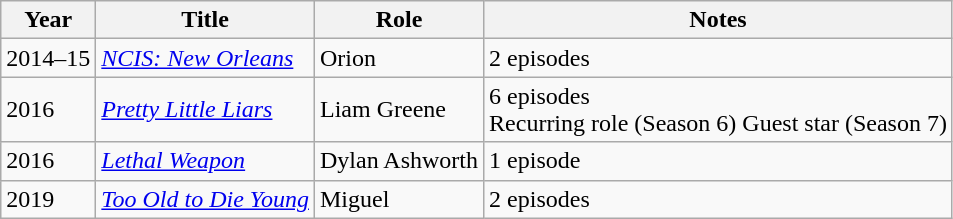<table class="wikitable sortable plainrowheaders">
<tr>
<th scope="col">Year</th>
<th scope="col">Title</th>
<th scope="col">Role</th>
<th scope="col" class="unsortable">Notes</th>
</tr>
<tr>
<td>2014–15</td>
<td><em><a href='#'>NCIS: New Orleans</a></em></td>
<td>Orion</td>
<td>2 episodes</td>
</tr>
<tr>
<td>2016</td>
<td><em><a href='#'>Pretty Little Liars</a></em></td>
<td>Liam Greene</td>
<td>6 episodes <br> Recurring role (Season 6) Guest star (Season 7)</td>
</tr>
<tr>
<td>2016</td>
<td><em><a href='#'>Lethal Weapon</a></em></td>
<td>Dylan Ashworth</td>
<td>1 episode</td>
</tr>
<tr>
<td>2019</td>
<td><em><a href='#'>Too Old to Die Young</a></em></td>
<td>Miguel</td>
<td>2 episodes</td>
</tr>
</table>
